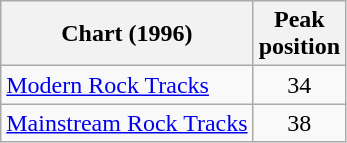<table class="wikitable">
<tr>
<th>Chart (1996)</th>
<th>Peak<br>position</th>
</tr>
<tr>
<td align="left"><a href='#'>Modern Rock Tracks</a></td>
<td align="center">34</td>
</tr>
<tr>
<td align="left"><a href='#'>Mainstream Rock Tracks</a></td>
<td align="center">38</td>
</tr>
</table>
